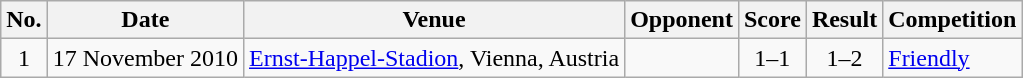<table class="wikitable sortable">
<tr>
<th scope="col">No.</th>
<th scope="col">Date</th>
<th scope="col">Venue</th>
<th scope="col">Opponent</th>
<th scope="col">Score</th>
<th scope="col">Result</th>
<th scope="col">Competition</th>
</tr>
<tr>
<td style="text-align:center">1</td>
<td>17 November 2010</td>
<td><a href='#'>Ernst-Happel-Stadion</a>, Vienna, Austria</td>
<td></td>
<td style="text-align:center">1–1</td>
<td style="text-align:center">1–2</td>
<td><a href='#'>Friendly</a></td>
</tr>
</table>
